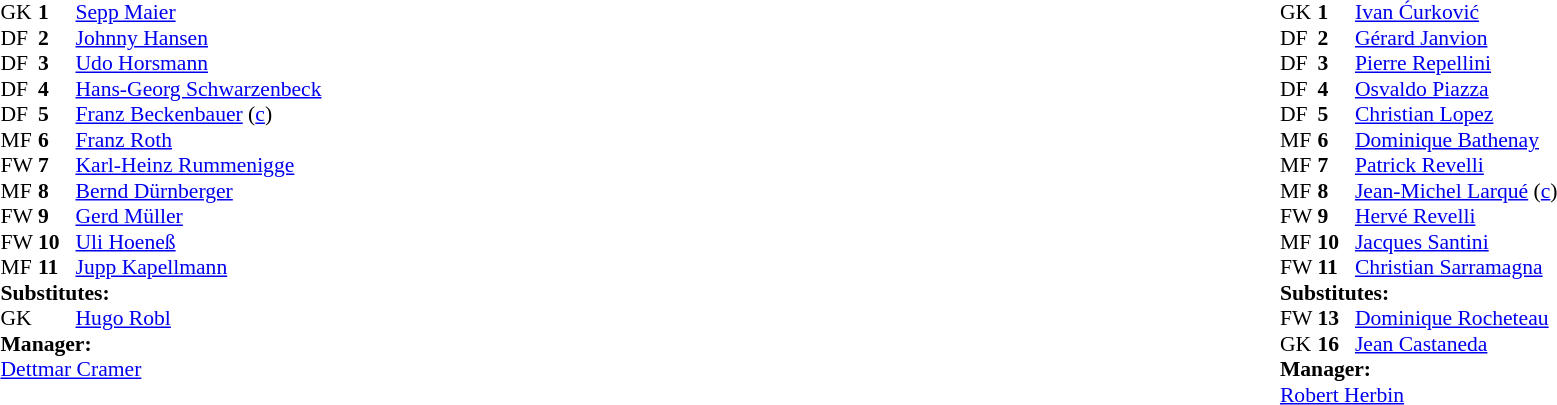<table width="100%">
<tr>
<td valign="top" width="50%"><br><table style="font-size: 90%" cellspacing="0" cellpadding="0">
<tr>
<th width=25></th>
<th width=25></th>
</tr>
<tr>
<td>GK</td>
<td><strong>1</strong></td>
<td> <a href='#'>Sepp Maier</a></td>
</tr>
<tr>
<td>DF</td>
<td><strong>2</strong></td>
<td> <a href='#'>Johnny Hansen</a></td>
</tr>
<tr>
<td>DF</td>
<td><strong>3</strong></td>
<td> <a href='#'>Udo Horsmann</a></td>
</tr>
<tr>
<td>DF</td>
<td><strong>4</strong></td>
<td> <a href='#'>Hans-Georg Schwarzenbeck</a></td>
</tr>
<tr>
<td>DF</td>
<td><strong>5</strong></td>
<td> <a href='#'>Franz Beckenbauer</a> (<a href='#'>c</a>)</td>
</tr>
<tr>
<td>MF</td>
<td><strong>6</strong></td>
<td> <a href='#'>Franz Roth</a></td>
</tr>
<tr>
<td>FW</td>
<td><strong>7</strong></td>
<td> <a href='#'>Karl-Heinz Rummenigge</a></td>
</tr>
<tr>
<td>MF</td>
<td><strong>8</strong></td>
<td> <a href='#'>Bernd Dürnberger</a></td>
</tr>
<tr>
<td>FW</td>
<td><strong>9</strong></td>
<td> <a href='#'>Gerd Müller</a></td>
</tr>
<tr>
<td>FW</td>
<td><strong>10</strong></td>
<td> <a href='#'>Uli Hoeneß</a></td>
</tr>
<tr>
<td>MF</td>
<td><strong>11</strong></td>
<td> <a href='#'>Jupp Kapellmann</a></td>
</tr>
<tr>
<td colspan=3><strong>Substitutes:</strong></td>
</tr>
<tr>
<td>GK</td>
<td><strong> </strong></td>
<td> <a href='#'>Hugo Robl</a></td>
</tr>
<tr>
<td colspan=3><strong>Manager:</strong></td>
</tr>
<tr>
<td colspan=4> <a href='#'>Dettmar Cramer</a></td>
</tr>
</table>
</td>
<td valign="top"></td>
<td valign="top" width="50%"><br><table style="font-size: 90%" cellspacing="0" cellpadding="0" align="center">
<tr>
<th width=25></th>
<th width=25></th>
</tr>
<tr>
<td>GK</td>
<td><strong>1</strong></td>
<td> <a href='#'>Ivan Ćurković</a></td>
</tr>
<tr>
<td>DF</td>
<td><strong>2</strong></td>
<td> <a href='#'>Gérard Janvion</a></td>
</tr>
<tr>
<td>DF</td>
<td><strong>3</strong></td>
<td> <a href='#'>Pierre Repellini</a></td>
</tr>
<tr>
<td>DF</td>
<td><strong>4</strong></td>
<td> <a href='#'>Osvaldo Piazza</a></td>
</tr>
<tr>
<td>DF</td>
<td><strong>5</strong></td>
<td> <a href='#'>Christian Lopez</a></td>
</tr>
<tr>
<td>MF</td>
<td><strong>6</strong></td>
<td> <a href='#'>Dominique Bathenay</a></td>
</tr>
<tr>
<td>MF</td>
<td><strong>7</strong></td>
<td> <a href='#'>Patrick Revelli</a></td>
</tr>
<tr>
<td>MF</td>
<td><strong>8</strong></td>
<td> <a href='#'>Jean-Michel Larqué</a> (<a href='#'>c</a>)</td>
</tr>
<tr>
<td>FW</td>
<td><strong>9</strong></td>
<td> <a href='#'>Hervé Revelli</a></td>
</tr>
<tr>
<td>MF</td>
<td><strong>10</strong></td>
<td> <a href='#'>Jacques Santini</a></td>
</tr>
<tr>
<td>FW</td>
<td><strong>11</strong></td>
<td> <a href='#'>Christian Sarramagna</a></td>
<td></td>
<td></td>
</tr>
<tr>
<td colspan=3><strong>Substitutes:</strong></td>
</tr>
<tr>
<td>FW</td>
<td><strong>13</strong></td>
<td> <a href='#'>Dominique Rocheteau</a></td>
<td></td>
<td></td>
</tr>
<tr>
<td>GK</td>
<td><strong>16</strong></td>
<td> <a href='#'>Jean Castaneda</a></td>
</tr>
<tr>
<td colspan=3><strong>Manager:</strong></td>
</tr>
<tr>
<td colspan=4> <a href='#'>Robert Herbin</a></td>
</tr>
</table>
</td>
</tr>
</table>
